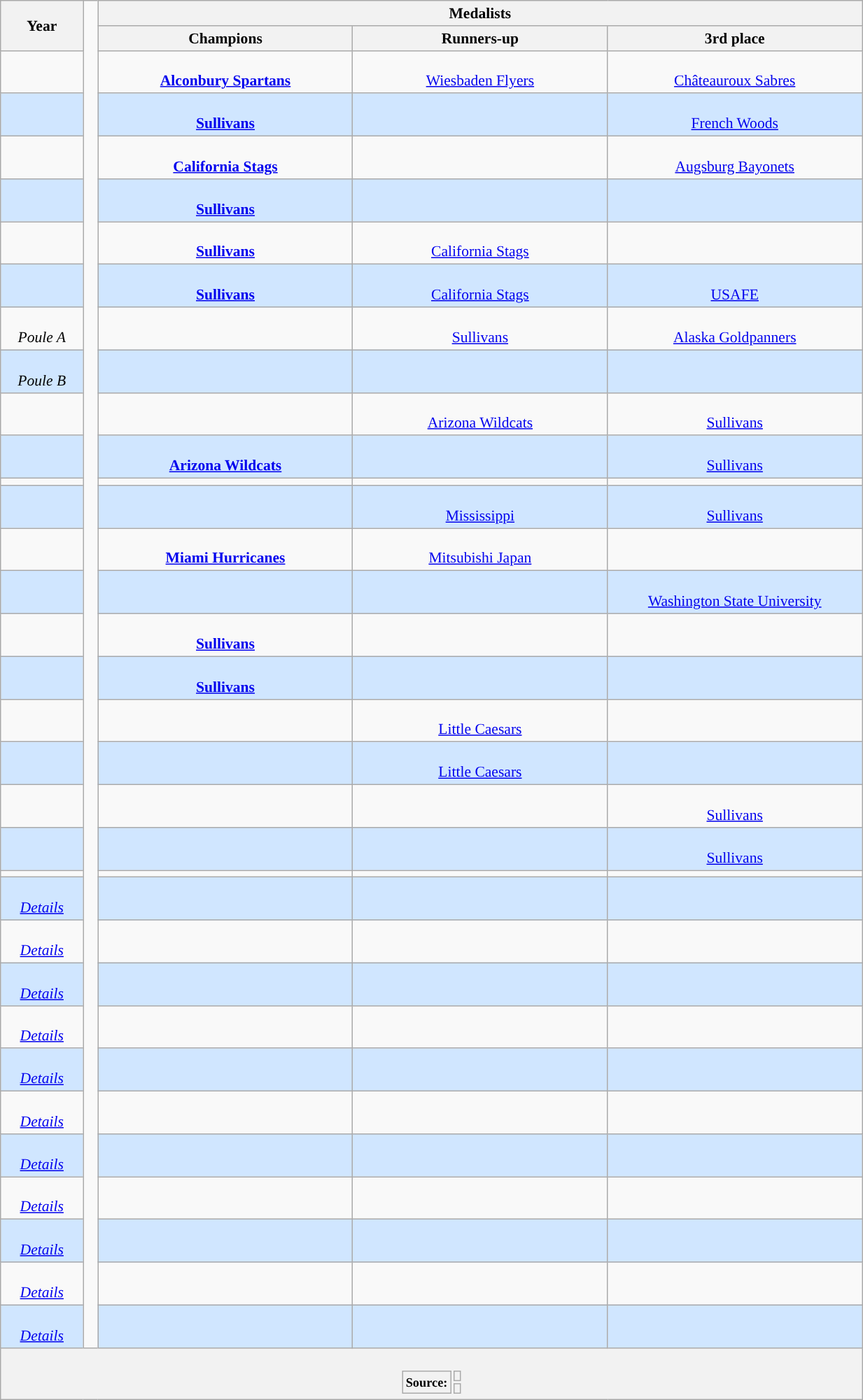<table class="wikitable" style="font-size:90%; text-align: center;" width="65%">
<tr>
<th rowspan=2 width=5%>Year</th>
<td width=1% rowspan=34 style="border-top:none;border-bottom:none;"></td>
<th colspan=3>Medalists</th>
</tr>
<tr>
<th width=17%>Champions</th>
<th width=17%>Runners-up</th>
<th width=17%>3rd place</th>
</tr>
<tr>
<td></td>
<td><br><strong><a href='#'>Alconbury Spartans</a></strong></td>
<td><br><a href='#'>Wiesbaden Flyers</a></td>
<td><br><a href='#'>Châteauroux Sabres</a></td>
</tr>
<tr style="background: #D0E6FF;">
<td></td>
<td><strong><br><a href='#'>Sullivans</a></strong></td>
<td></td>
<td><br><a href='#'>French Woods</a></td>
</tr>
<tr>
<td></td>
<td><strong><br><a href='#'>California Stags</a></strong></td>
<td></td>
<td><br><a href='#'>Augsburg Bayonets</a></td>
</tr>
<tr style="background: #D0E6FF;">
<td></td>
<td><strong><br><a href='#'>Sullivans</a></strong></td>
<td></td>
<td></td>
</tr>
<tr>
<td></td>
<td><strong><br><a href='#'>Sullivans</a></strong></td>
<td><br><a href='#'>California Stags</a></td>
<td></td>
</tr>
<tr style="background: #D0E6FF;">
<td></td>
<td><strong><br><a href='#'>Sullivans</a></strong></td>
<td><br><a href='#'>California Stags</a></td>
<td><br><a href='#'>USAFE</a></td>
</tr>
<tr>
<td><br><em>Poule A</em></td>
<td><strong></strong></td>
<td><br><a href='#'>Sullivans</a></td>
<td><br><a href='#'>Alaska Goldpanners</a></td>
</tr>
<tr style="background: #D0E6FF;">
<td><br><em>Poule B</em></td>
<td><strong></strong></td>
<td></td>
<td></td>
</tr>
<tr>
<td></td>
<td><strong></strong></td>
<td><br><a href='#'>Arizona Wildcats</a></td>
<td><br><a href='#'>Sullivans</a></td>
</tr>
<tr style="background: #D0E6FF;">
<td></td>
<td><strong><br><a href='#'>Arizona Wildcats</a></strong></td>
<td></td>
<td><br><a href='#'>Sullivans</a></td>
</tr>
<tr>
<td></td>
<td><strong></strong></td>
<td></td>
<td></td>
</tr>
<tr style="background: #D0E6FF;">
<td></td>
<td><strong></strong></td>
<td><br><a href='#'>Mississippi</a></td>
<td><br><a href='#'>Sullivans</a></td>
</tr>
<tr>
<td></td>
<td><strong><br><a href='#'>Miami Hurricanes</a></strong></td>
<td><br><a href='#'>Mitsubishi Japan</a></td>
<td></td>
</tr>
<tr style="background: #D0E6FF;">
<td></td>
<td><strong></strong></td>
<td></td>
<td><br><a href='#'>Washington State University</a></td>
</tr>
<tr>
<td></td>
<td><strong><br><a href='#'>Sullivans</a></strong></td>
<td></td>
<td></td>
</tr>
<tr style="background: #D0E6FF;">
<td></td>
<td><strong><br><a href='#'>Sullivans</a></strong></td>
<td></td>
<td></td>
</tr>
<tr>
<td></td>
<td><strong></strong></td>
<td><br><a href='#'>Little Caesars</a></td>
<td></td>
</tr>
<tr style="background: #D0E6FF;">
<td></td>
<td><strong></strong></td>
<td><br><a href='#'>Little Caesars</a></td>
<td></td>
</tr>
<tr>
<td></td>
<td><strong></strong></td>
<td></td>
<td><br><a href='#'>Sullivans</a></td>
</tr>
<tr style="background: #D0E6FF;">
<td></td>
<td><strong></strong></td>
<td></td>
<td><br><a href='#'>Sullivans</a></td>
</tr>
<tr>
<td></td>
<td><strong></strong></td>
<td></td>
<td></td>
</tr>
<tr style="background: #D0E6FF;">
<td><br><em><a href='#'>Details</a></em></td>
<td><strong></strong></td>
<td></td>
<td></td>
</tr>
<tr>
<td><br><em><a href='#'>Details</a></em></td>
<td><strong></strong></td>
<td></td>
<td></td>
</tr>
<tr style="background: #D0E6FF;">
<td><br><em><a href='#'>Details</a></em></td>
<td><strong></strong></td>
<td></td>
<td></td>
</tr>
<tr>
<td><br><em><a href='#'>Details</a></em></td>
<td><strong></strong></td>
<td></td>
<td></td>
</tr>
<tr style="background: #D0E6FF;">
<td><br><em><a href='#'>Details</a></em></td>
<td><strong></strong></td>
<td></td>
<td></td>
</tr>
<tr>
<td><br><em><a href='#'>Details</a></em></td>
<td><strong></strong></td>
<td></td>
<td></td>
</tr>
<tr style="background: #D0E6FF;">
<td><br><em><a href='#'>Details</a></em></td>
<td><strong></strong></td>
<td></td>
<td></td>
</tr>
<tr>
<td><br><em><a href='#'>Details</a></em></td>
<td><strong></strong></td>
<td></td>
<td></td>
</tr>
<tr style="background: #D0E6FF;">
<td><br><em><a href='#'>Details</a></em></td>
<td><strong></strong></td>
<td></td>
<td></td>
</tr>
<tr style="background:">
<td><br><em><a href='#'>Details</a></em></td>
<td><strong></strong></td>
<td></td>
<td></td>
</tr>
<tr style="background: #D0E6FF;">
<td><br><em><a href='#'>Details</a></em></td>
<td><strong></strong></td>
<td></td>
<td></td>
</tr>
<tr>
<th colspan=5><br><table style="margin: 0px auto;">
<tr>
<td rowspan=2 style="font-size: 85%; vertical-align: top;">Source:</td>
<td style="font-size: 85%;"></td>
</tr>
<tr>
<td style="font-size: 85%;"></td>
</tr>
</table>
</th>
</tr>
</table>
